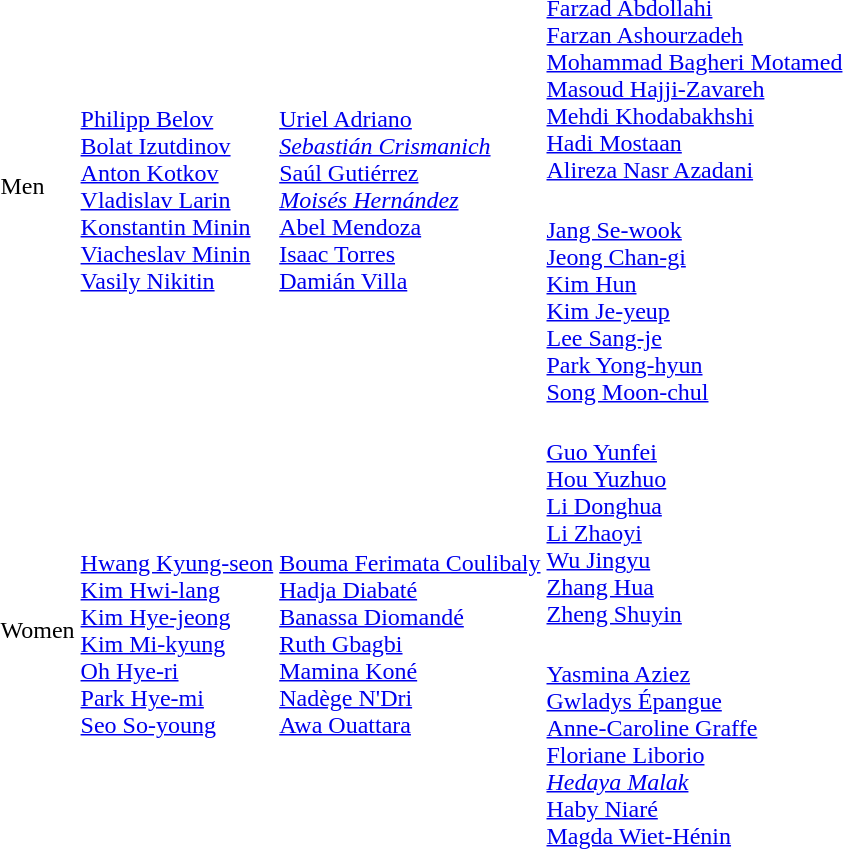<table>
<tr>
<td rowspan=2>Men</td>
<td rowspan=2><br><a href='#'>Philipp Belov</a><br><a href='#'>Bolat Izutdinov</a><br><a href='#'>Anton Kotkov</a><br><a href='#'>Vladislav Larin</a><br><a href='#'>Konstantin Minin</a><br><a href='#'>Viacheslav Minin</a><br><a href='#'>Vasily Nikitin</a></td>
<td rowspan=2><br><a href='#'>Uriel Adriano</a><br><em><a href='#'>Sebastián Crismanich</a></em><br><a href='#'>Saúl Gutiérrez</a><br><em><a href='#'>Moisés Hernández</a></em><br><a href='#'>Abel Mendoza</a><br><a href='#'>Isaac Torres</a><br><a href='#'>Damián Villa</a></td>
<td><br><a href='#'>Farzad Abdollahi</a><br><a href='#'>Farzan Ashourzadeh</a><br><a href='#'>Mohammad Bagheri Motamed</a><br><a href='#'>Masoud Hajji-Zavareh</a><br><a href='#'>Mehdi Khodabakhshi</a><br><a href='#'>Hadi Mostaan</a><br><a href='#'>Alireza Nasr Azadani</a></td>
</tr>
<tr>
<td><br><a href='#'>Jang Se-wook</a><br><a href='#'>Jeong Chan-gi</a><br><a href='#'>Kim Hun</a><br><a href='#'>Kim Je-yeup</a><br><a href='#'>Lee Sang-je</a><br><a href='#'>Park Yong-hyun</a><br><a href='#'>Song Moon-chul</a></td>
</tr>
<tr>
<td rowspan=2>Women</td>
<td rowspan=2><br><a href='#'>Hwang Kyung-seon</a><br><a href='#'>Kim Hwi-lang</a><br><a href='#'>Kim Hye-jeong</a><br><a href='#'>Kim Mi-kyung</a><br><a href='#'>Oh Hye-ri</a><br><a href='#'>Park Hye-mi</a><br><a href='#'>Seo So-young</a></td>
<td rowspan=2><br><a href='#'>Bouma Ferimata Coulibaly</a><br><a href='#'>Hadja Diabaté</a><br><a href='#'>Banassa Diomandé</a><br><a href='#'>Ruth Gbagbi</a><br><a href='#'>Mamina Koné</a><br><a href='#'>Nadège N'Dri</a><br><a href='#'>Awa Ouattara</a></td>
<td><br><a href='#'>Guo Yunfei</a><br><a href='#'>Hou Yuzhuo</a><br><a href='#'>Li Donghua</a><br><a href='#'>Li Zhaoyi</a><br><a href='#'>Wu Jingyu</a><br><a href='#'>Zhang Hua</a><br><a href='#'>Zheng Shuyin</a></td>
</tr>
<tr>
<td><br><a href='#'>Yasmina Aziez</a><br><a href='#'>Gwladys Épangue</a><br><a href='#'>Anne-Caroline Graffe</a><br><a href='#'>Floriane Liborio</a><br><em><a href='#'>Hedaya Malak</a></em><br><a href='#'>Haby Niaré</a><br><a href='#'>Magda Wiet-Hénin</a></td>
</tr>
</table>
